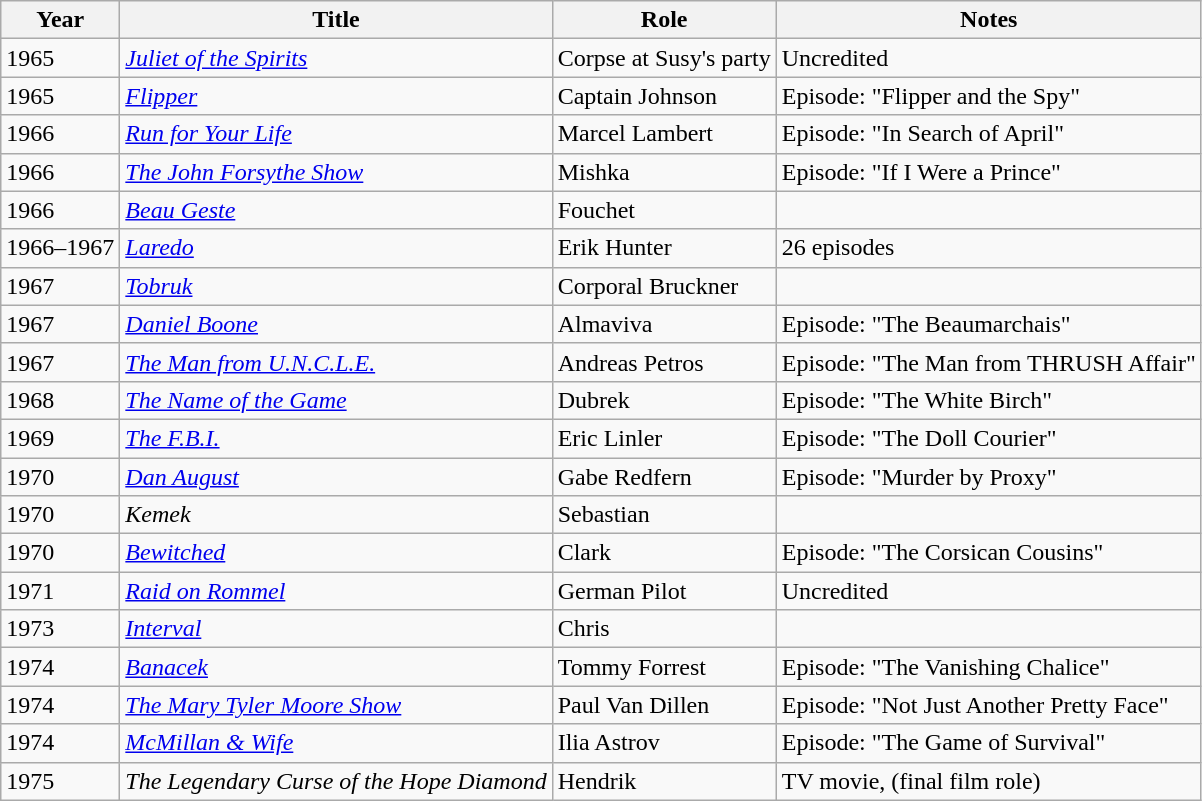<table class="wikitable sortable">
<tr>
<th>Year</th>
<th>Title</th>
<th>Role</th>
<th>Notes</th>
</tr>
<tr>
<td>1965</td>
<td><em><a href='#'>Juliet of the Spirits</a></em></td>
<td>Corpse at Susy's party</td>
<td>Uncredited</td>
</tr>
<tr>
<td>1965</td>
<td><em><a href='#'>Flipper</a></em></td>
<td>Captain Johnson</td>
<td>Episode: "Flipper and the Spy"</td>
</tr>
<tr>
<td>1966</td>
<td><em><a href='#'>Run for Your Life</a></em></td>
<td>Marcel Lambert</td>
<td>Episode: "In Search of April"</td>
</tr>
<tr>
<td>1966</td>
<td><em><a href='#'>The John Forsythe Show</a></em></td>
<td>Mishka</td>
<td>Episode: "If I Were a Prince"</td>
</tr>
<tr>
<td>1966</td>
<td><em><a href='#'>Beau Geste</a></em></td>
<td>Fouchet</td>
<td></td>
</tr>
<tr>
<td>1966–1967</td>
<td><em><a href='#'>Laredo</a></em></td>
<td>Erik Hunter</td>
<td>26 episodes</td>
</tr>
<tr>
<td>1967</td>
<td><em><a href='#'>Tobruk</a></em></td>
<td>Corporal Bruckner</td>
<td></td>
</tr>
<tr>
<td>1967</td>
<td><em><a href='#'>Daniel Boone</a></em></td>
<td>Almaviva</td>
<td>Episode: "The Beaumarchais"</td>
</tr>
<tr>
<td>1967</td>
<td><em><a href='#'>The Man from U.N.C.L.E.</a></em></td>
<td>Andreas Petros</td>
<td>Episode: "The Man from THRUSH Affair"</td>
</tr>
<tr>
<td>1968</td>
<td><em><a href='#'>The Name of the Game</a></em></td>
<td>Dubrek</td>
<td>Episode: "The White Birch"</td>
</tr>
<tr>
<td>1969</td>
<td><em><a href='#'>The F.B.I.</a></em></td>
<td>Eric Linler</td>
<td>Episode: "The Doll Courier"</td>
</tr>
<tr>
<td>1970</td>
<td><em><a href='#'>Dan August</a></em></td>
<td>Gabe Redfern</td>
<td>Episode: "Murder by Proxy"</td>
</tr>
<tr>
<td>1970</td>
<td><em>Kemek</em></td>
<td>Sebastian</td>
<td></td>
</tr>
<tr>
<td>1970</td>
<td><em><a href='#'>Bewitched</a></em></td>
<td>Clark</td>
<td>Episode: "The Corsican Cousins"</td>
</tr>
<tr>
<td>1971</td>
<td><em><a href='#'>Raid on Rommel</a></em></td>
<td>German Pilot</td>
<td>Uncredited</td>
</tr>
<tr>
<td>1973</td>
<td><em><a href='#'>Interval</a></em></td>
<td>Chris</td>
<td></td>
</tr>
<tr>
<td>1974</td>
<td><em><a href='#'>Banacek</a></em></td>
<td>Tommy Forrest</td>
<td>Episode: "The Vanishing Chalice"</td>
</tr>
<tr>
<td>1974</td>
<td><em><a href='#'>The Mary Tyler Moore Show</a></em></td>
<td>Paul Van Dillen</td>
<td>Episode: "Not Just Another Pretty Face"</td>
</tr>
<tr>
<td>1974</td>
<td><em><a href='#'>McMillan & Wife</a></em></td>
<td>Ilia Astrov</td>
<td>Episode: "The Game of Survival"</td>
</tr>
<tr>
<td>1975</td>
<td><em>The Legendary Curse of the Hope Diamond</em></td>
<td>Hendrik</td>
<td>TV movie, (final film role)</td>
</tr>
</table>
